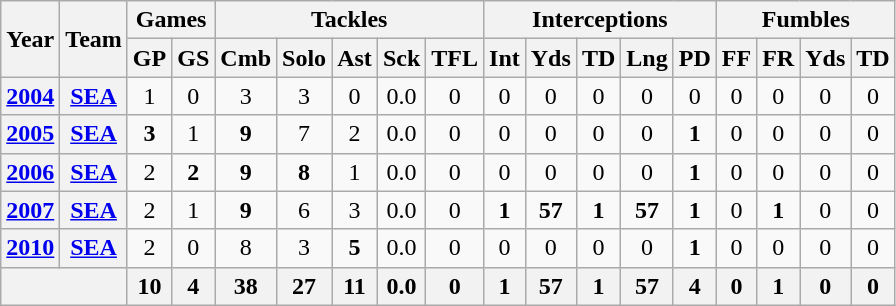<table class="wikitable" style="text-align:center">
<tr>
<th rowspan="2">Year</th>
<th rowspan="2">Team</th>
<th colspan="2">Games</th>
<th colspan="5">Tackles</th>
<th colspan="5">Interceptions</th>
<th colspan="4">Fumbles</th>
</tr>
<tr>
<th>GP</th>
<th>GS</th>
<th>Cmb</th>
<th>Solo</th>
<th>Ast</th>
<th>Sck</th>
<th>TFL</th>
<th>Int</th>
<th>Yds</th>
<th>TD</th>
<th>Lng</th>
<th>PD</th>
<th>FF</th>
<th>FR</th>
<th>Yds</th>
<th>TD</th>
</tr>
<tr>
<th><a href='#'>2004</a></th>
<th><a href='#'>SEA</a></th>
<td>1</td>
<td>0</td>
<td>3</td>
<td>3</td>
<td>0</td>
<td>0.0</td>
<td>0</td>
<td>0</td>
<td>0</td>
<td>0</td>
<td>0</td>
<td>0</td>
<td>0</td>
<td>0</td>
<td>0</td>
<td>0</td>
</tr>
<tr>
<th><a href='#'>2005</a></th>
<th><a href='#'>SEA</a></th>
<td><strong>3</strong></td>
<td>1</td>
<td><strong>9</strong></td>
<td>7</td>
<td>2</td>
<td>0.0</td>
<td>0</td>
<td>0</td>
<td>0</td>
<td>0</td>
<td>0</td>
<td><strong>1</strong></td>
<td>0</td>
<td>0</td>
<td>0</td>
<td>0</td>
</tr>
<tr>
<th><a href='#'>2006</a></th>
<th><a href='#'>SEA</a></th>
<td>2</td>
<td><strong>2</strong></td>
<td><strong>9</strong></td>
<td><strong>8</strong></td>
<td>1</td>
<td>0.0</td>
<td>0</td>
<td>0</td>
<td>0</td>
<td>0</td>
<td>0</td>
<td><strong>1</strong></td>
<td>0</td>
<td>0</td>
<td>0</td>
<td>0</td>
</tr>
<tr>
<th><a href='#'>2007</a></th>
<th><a href='#'>SEA</a></th>
<td>2</td>
<td>1</td>
<td><strong>9</strong></td>
<td>6</td>
<td>3</td>
<td>0.0</td>
<td>0</td>
<td><strong>1</strong></td>
<td><strong>57</strong></td>
<td><strong>1</strong></td>
<td><strong>57</strong></td>
<td><strong>1</strong></td>
<td>0</td>
<td><strong>1</strong></td>
<td>0</td>
<td>0</td>
</tr>
<tr>
<th><a href='#'>2010</a></th>
<th><a href='#'>SEA</a></th>
<td>2</td>
<td>0</td>
<td>8</td>
<td>3</td>
<td><strong>5</strong></td>
<td>0.0</td>
<td>0</td>
<td>0</td>
<td>0</td>
<td>0</td>
<td>0</td>
<td><strong>1</strong></td>
<td>0</td>
<td>0</td>
<td>0</td>
<td>0</td>
</tr>
<tr>
<th colspan="2"></th>
<th>10</th>
<th>4</th>
<th>38</th>
<th>27</th>
<th>11</th>
<th>0.0</th>
<th>0</th>
<th>1</th>
<th>57</th>
<th>1</th>
<th>57</th>
<th>4</th>
<th>0</th>
<th>1</th>
<th>0</th>
<th>0</th>
</tr>
</table>
